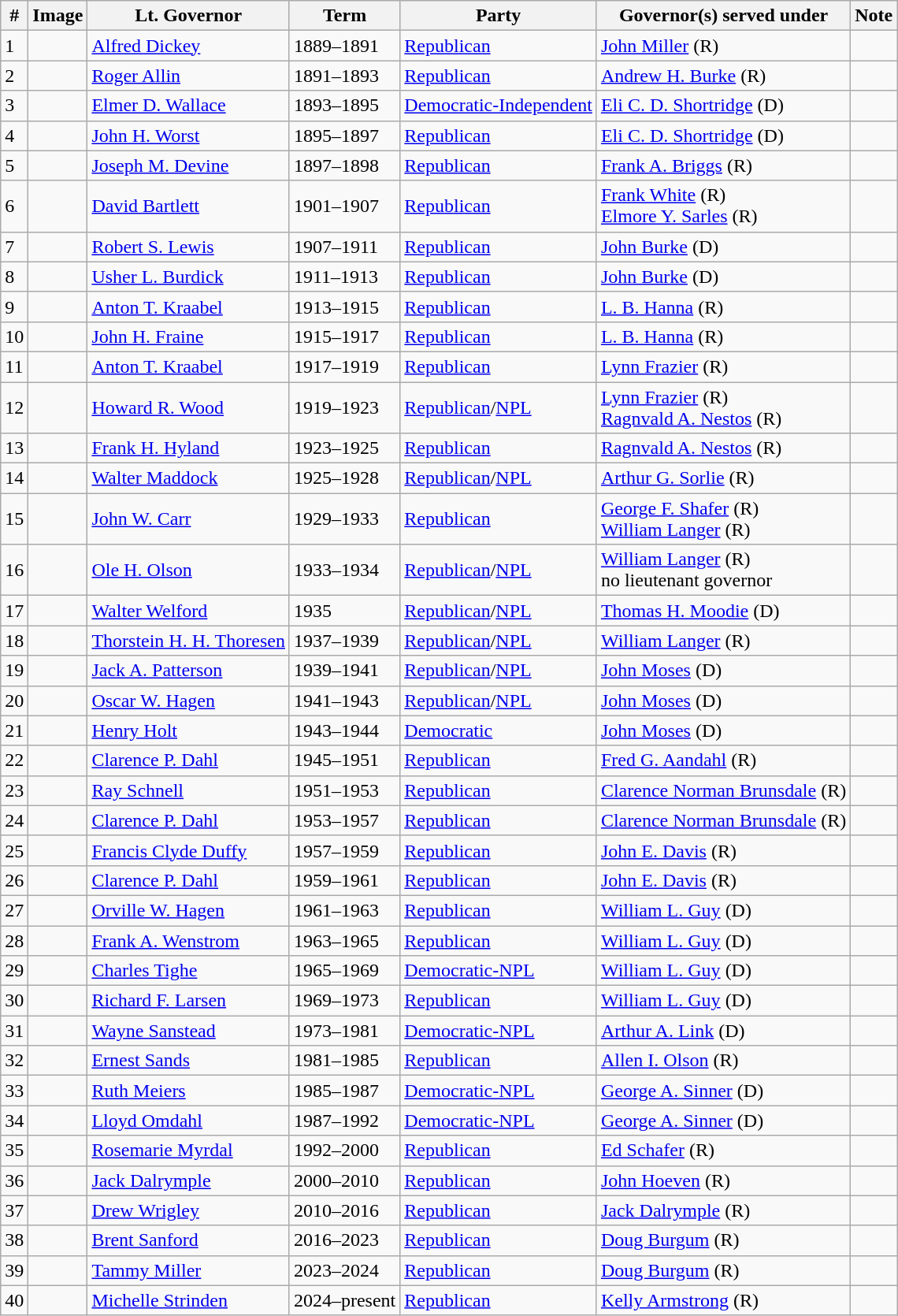<table class=wikitable>
<tr>
<th>#</th>
<th>Image</th>
<th>Lt. Governor</th>
<th>Term</th>
<th>Party</th>
<th>Governor(s) served under</th>
<th>Note</th>
</tr>
<tr>
<td>1</td>
<td></td>
<td><a href='#'>Alfred Dickey</a></td>
<td>1889–1891</td>
<td><a href='#'>Republican</a></td>
<td><a href='#'>John Miller</a> (R)</td>
<td></td>
</tr>
<tr>
<td>2</td>
<td></td>
<td><a href='#'>Roger Allin</a></td>
<td>1891–1893</td>
<td><a href='#'>Republican</a></td>
<td><a href='#'>Andrew H. Burke</a> (R)</td>
<td></td>
</tr>
<tr>
<td>3</td>
<td></td>
<td><a href='#'>Elmer D. Wallace</a></td>
<td>1893–1895</td>
<td><a href='#'>Democratic-Independent</a></td>
<td><a href='#'>Eli C. D. Shortridge</a> (D)</td>
<td></td>
</tr>
<tr>
<td>4</td>
<td></td>
<td><a href='#'>John H. Worst</a></td>
<td>1895–1897</td>
<td><a href='#'>Republican</a></td>
<td><a href='#'>Eli C. D. Shortridge</a> (D)</td>
<td></td>
</tr>
<tr>
<td>5</td>
<td></td>
<td><a href='#'>Joseph M. Devine</a></td>
<td>1897–1898</td>
<td><a href='#'>Republican</a></td>
<td><a href='#'>Frank A. Briggs</a> (R)</td>
<td></td>
</tr>
<tr>
<td>6</td>
<td></td>
<td><a href='#'>David Bartlett</a></td>
<td>1901–1907</td>
<td><a href='#'>Republican</a></td>
<td><a href='#'>Frank White</a> (R)<br><a href='#'>Elmore Y. Sarles</a> (R)</td>
<td></td>
</tr>
<tr>
<td>7</td>
<td></td>
<td><a href='#'>Robert S. Lewis</a></td>
<td>1907–1911</td>
<td><a href='#'>Republican</a></td>
<td><a href='#'>John Burke</a> (D)</td>
<td></td>
</tr>
<tr>
<td>8</td>
<td></td>
<td><a href='#'>Usher L. Burdick</a></td>
<td>1911–1913</td>
<td><a href='#'>Republican</a></td>
<td><a href='#'>John Burke</a> (D)</td>
<td></td>
</tr>
<tr>
<td>9</td>
<td></td>
<td><a href='#'>Anton T. Kraabel</a></td>
<td>1913–1915</td>
<td><a href='#'>Republican</a></td>
<td><a href='#'>L. B. Hanna</a> (R)</td>
<td></td>
</tr>
<tr>
<td>10</td>
<td></td>
<td><a href='#'>John H. Fraine</a></td>
<td>1915–1917</td>
<td><a href='#'>Republican</a></td>
<td><a href='#'>L. B. Hanna</a> (R)</td>
<td></td>
</tr>
<tr>
<td>11</td>
<td></td>
<td><a href='#'>Anton T. Kraabel</a></td>
<td>1917–1919</td>
<td><a href='#'>Republican</a></td>
<td><a href='#'>Lynn Frazier</a> (R)</td>
<td></td>
</tr>
<tr>
<td>12</td>
<td></td>
<td><a href='#'>Howard R. Wood</a></td>
<td>1919–1923</td>
<td><a href='#'>Republican</a>/<a href='#'>NPL</a></td>
<td><a href='#'>Lynn Frazier</a> (R)<br><a href='#'>Ragnvald A. Nestos</a> (R)</td>
<td></td>
</tr>
<tr>
<td>13</td>
<td></td>
<td><a href='#'>Frank H. Hyland</a></td>
<td>1923–1925</td>
<td><a href='#'>Republican</a></td>
<td><a href='#'>Ragnvald A. Nestos</a> (R)</td>
<td></td>
</tr>
<tr>
<td>14</td>
<td></td>
<td><a href='#'>Walter Maddock</a></td>
<td>1925–1928</td>
<td><a href='#'>Republican</a>/<a href='#'>NPL</a></td>
<td><a href='#'>Arthur G. Sorlie</a> (R)</td>
<td></td>
</tr>
<tr>
<td>15</td>
<td></td>
<td><a href='#'>John W. Carr</a></td>
<td>1929–1933</td>
<td><a href='#'>Republican</a></td>
<td><a href='#'>George F. Shafer</a> (R)<br><a href='#'>William Langer</a> (R)</td>
<td></td>
</tr>
<tr>
<td>16</td>
<td></td>
<td><a href='#'>Ole H. Olson</a></td>
<td>1933–1934</td>
<td><a href='#'>Republican</a>/<a href='#'>NPL</a></td>
<td><a href='#'>William Langer</a> (R)<br>no lieutenant governor</td>
<td></td>
</tr>
<tr>
<td>17</td>
<td></td>
<td><a href='#'>Walter Welford</a></td>
<td>1935</td>
<td><a href='#'>Republican</a>/<a href='#'>NPL</a></td>
<td><a href='#'>Thomas H. Moodie</a> (D)</td>
<td></td>
</tr>
<tr>
<td>18</td>
<td></td>
<td><a href='#'>Thorstein H. H. Thoresen</a></td>
<td>1937–1939</td>
<td><a href='#'>Republican</a>/<a href='#'>NPL</a></td>
<td><a href='#'>William Langer</a> (R)</td>
<td></td>
</tr>
<tr>
<td>19</td>
<td></td>
<td><a href='#'>Jack A. Patterson</a></td>
<td>1939–1941</td>
<td><a href='#'>Republican</a>/<a href='#'>NPL</a></td>
<td><a href='#'>John Moses</a> (D)</td>
<td></td>
</tr>
<tr>
<td>20</td>
<td></td>
<td><a href='#'>Oscar W. Hagen</a></td>
<td>1941–1943</td>
<td><a href='#'>Republican</a>/<a href='#'>NPL</a></td>
<td><a href='#'>John Moses</a> (D)</td>
<td></td>
</tr>
<tr>
<td>21</td>
<td></td>
<td><a href='#'>Henry Holt</a></td>
<td>1943–1944</td>
<td><a href='#'>Democratic</a></td>
<td><a href='#'>John Moses</a> (D)</td>
<td></td>
</tr>
<tr>
<td>22</td>
<td></td>
<td><a href='#'>Clarence P. Dahl</a></td>
<td>1945–1951</td>
<td><a href='#'>Republican</a></td>
<td><a href='#'>Fred G. Aandahl</a> (R)</td>
<td></td>
</tr>
<tr>
<td>23</td>
<td></td>
<td><a href='#'>Ray Schnell</a></td>
<td>1951–1953</td>
<td><a href='#'>Republican</a></td>
<td><a href='#'>Clarence Norman Brunsdale</a> (R)</td>
<td></td>
</tr>
<tr>
<td>24</td>
<td></td>
<td><a href='#'>Clarence P. Dahl</a></td>
<td>1953–1957</td>
<td><a href='#'>Republican</a></td>
<td><a href='#'>Clarence Norman Brunsdale</a> (R)</td>
<td></td>
</tr>
<tr>
<td>25</td>
<td></td>
<td><a href='#'>Francis Clyde Duffy</a></td>
<td>1957–1959</td>
<td><a href='#'>Republican</a></td>
<td><a href='#'>John E. Davis</a> (R)</td>
<td></td>
</tr>
<tr>
<td>26</td>
<td></td>
<td><a href='#'>Clarence P. Dahl</a></td>
<td>1959–1961</td>
<td><a href='#'>Republican</a></td>
<td><a href='#'>John E. Davis</a> (R)</td>
<td></td>
</tr>
<tr>
<td>27</td>
<td></td>
<td><a href='#'>Orville W. Hagen</a></td>
<td>1961–1963</td>
<td><a href='#'>Republican</a></td>
<td><a href='#'>William L. Guy</a> (D)</td>
<td></td>
</tr>
<tr>
<td>28</td>
<td></td>
<td><a href='#'>Frank A. Wenstrom</a></td>
<td>1963–1965</td>
<td><a href='#'>Republican</a></td>
<td><a href='#'>William L. Guy</a> (D)</td>
<td></td>
</tr>
<tr>
<td>29</td>
<td></td>
<td><a href='#'>Charles Tighe</a></td>
<td>1965–1969</td>
<td><a href='#'>Democratic-NPL</a></td>
<td><a href='#'>William L. Guy</a> (D)</td>
<td></td>
</tr>
<tr>
<td>30</td>
<td></td>
<td><a href='#'>Richard F. Larsen</a></td>
<td>1969–1973</td>
<td><a href='#'>Republican</a></td>
<td><a href='#'>William L. Guy</a> (D)</td>
<td></td>
</tr>
<tr>
<td>31</td>
<td></td>
<td><a href='#'>Wayne Sanstead</a></td>
<td>1973–1981</td>
<td><a href='#'>Democratic-NPL</a></td>
<td><a href='#'>Arthur A. Link</a> (D)</td>
<td></td>
</tr>
<tr>
<td>32</td>
<td></td>
<td><a href='#'>Ernest Sands</a></td>
<td>1981–1985</td>
<td><a href='#'>Republican</a></td>
<td><a href='#'>Allen I. Olson</a> (R)</td>
<td></td>
</tr>
<tr>
<td>33</td>
<td></td>
<td><a href='#'>Ruth Meiers</a></td>
<td>1985–1987</td>
<td><a href='#'>Democratic-NPL</a></td>
<td><a href='#'>George A. Sinner</a> (D)</td>
<td></td>
</tr>
<tr>
<td>34</td>
<td></td>
<td><a href='#'>Lloyd Omdahl</a></td>
<td>1987–1992</td>
<td><a href='#'>Democratic-NPL</a></td>
<td><a href='#'>George A. Sinner</a> (D)</td>
<td></td>
</tr>
<tr>
<td>35</td>
<td></td>
<td><a href='#'>Rosemarie Myrdal</a></td>
<td>1992–2000</td>
<td><a href='#'>Republican</a></td>
<td><a href='#'>Ed Schafer</a> (R)</td>
<td></td>
</tr>
<tr>
<td>36</td>
<td></td>
<td><a href='#'>Jack Dalrymple</a></td>
<td>2000–2010</td>
<td><a href='#'>Republican</a></td>
<td><a href='#'>John Hoeven</a> (R)</td>
<td></td>
</tr>
<tr>
<td>37</td>
<td></td>
<td><a href='#'>Drew Wrigley</a></td>
<td>2010–2016</td>
<td><a href='#'>Republican</a></td>
<td><a href='#'>Jack Dalrymple</a> (R)</td>
<td></td>
</tr>
<tr>
<td>38</td>
<td></td>
<td><a href='#'>Brent Sanford</a></td>
<td>2016–2023</td>
<td><a href='#'>Republican</a></td>
<td><a href='#'>Doug Burgum</a> (R)</td>
<td></td>
</tr>
<tr>
<td>39</td>
<td></td>
<td><a href='#'>Tammy Miller</a></td>
<td>2023–2024</td>
<td><a href='#'>Republican</a></td>
<td><a href='#'>Doug Burgum</a> (R)</td>
<td></td>
</tr>
<tr>
<td>40</td>
<td></td>
<td><a href='#'>Michelle Strinden</a></td>
<td>2024–present</td>
<td><a href='#'>Republican</a></td>
<td><a href='#'>Kelly Armstrong</a> (R)</td>
<td></td>
</tr>
</table>
